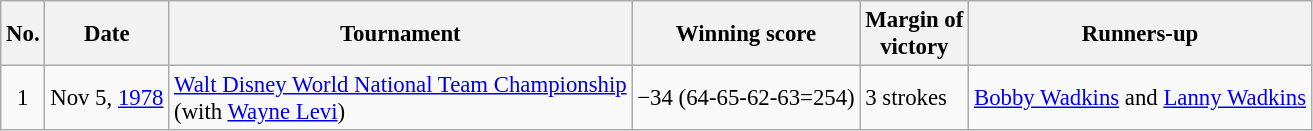<table class="wikitable" style="font-size:95%;">
<tr>
<th>No.</th>
<th>Date</th>
<th>Tournament</th>
<th>Winning score</th>
<th>Margin of<br>victory</th>
<th>Runners-up</th>
</tr>
<tr>
<td align=center>1</td>
<td align=right>Nov 5, <a href='#'>1978</a></td>
<td><a href='#'>Walt Disney World National Team Championship</a><br>(with  <a href='#'>Wayne Levi</a>)</td>
<td>−34 (64-65-62-63=254)</td>
<td>3 strokes</td>
<td> <a href='#'>Bobby Wadkins</a> and  <a href='#'>Lanny Wadkins</a></td>
</tr>
</table>
